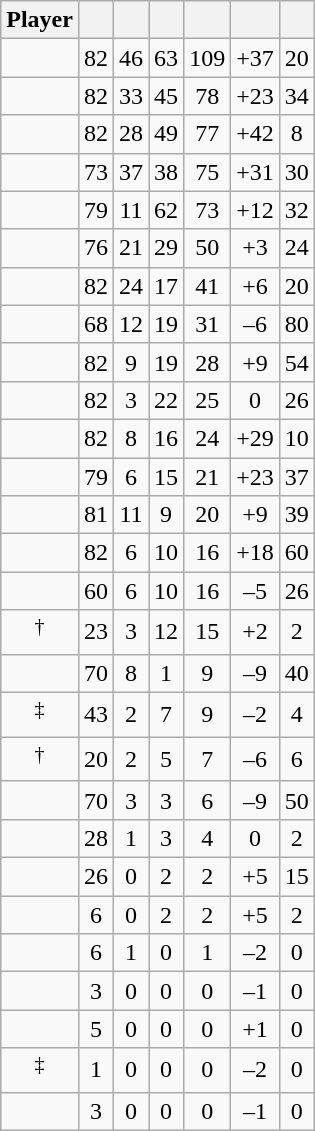<table class="wikitable sortable" style="text-align:center;">
<tr>
<th>Player</th>
<th></th>
<th></th>
<th></th>
<th></th>
<th data-sort-type="number"></th>
<th></th>
</tr>
<tr>
<td></td>
<td>82</td>
<td>46</td>
<td>63</td>
<td>109</td>
<td>+37</td>
<td>20</td>
</tr>
<tr>
<td></td>
<td>82</td>
<td>33</td>
<td>45</td>
<td>78</td>
<td>+23</td>
<td>34</td>
</tr>
<tr>
<td></td>
<td>82</td>
<td>28</td>
<td>49</td>
<td>77</td>
<td>+42</td>
<td>8</td>
</tr>
<tr>
<td></td>
<td>73</td>
<td>37</td>
<td>38</td>
<td>75</td>
<td>+31</td>
<td>30</td>
</tr>
<tr>
<td></td>
<td>79</td>
<td>11</td>
<td>62</td>
<td>73</td>
<td>+12</td>
<td>32</td>
</tr>
<tr>
<td></td>
<td>76</td>
<td>21</td>
<td>29</td>
<td>50</td>
<td>+3</td>
<td>24</td>
</tr>
<tr>
<td></td>
<td>82</td>
<td>24</td>
<td>17</td>
<td>41</td>
<td>+6</td>
<td>20</td>
</tr>
<tr>
<td></td>
<td>68</td>
<td>12</td>
<td>19</td>
<td>31</td>
<td>–6</td>
<td>80</td>
</tr>
<tr>
<td></td>
<td>82</td>
<td>9</td>
<td>19</td>
<td>28</td>
<td>+9</td>
<td>54</td>
</tr>
<tr>
<td></td>
<td>82</td>
<td>3</td>
<td>22</td>
<td>25</td>
<td>0</td>
<td>26</td>
</tr>
<tr>
<td></td>
<td>82</td>
<td>8</td>
<td>16</td>
<td>24</td>
<td>+29</td>
<td>10</td>
</tr>
<tr>
<td></td>
<td>79</td>
<td>6</td>
<td>15</td>
<td>21</td>
<td>+23</td>
<td>37</td>
</tr>
<tr>
<td></td>
<td>81</td>
<td>11</td>
<td>9</td>
<td>20</td>
<td>+9</td>
<td>39</td>
</tr>
<tr>
<td></td>
<td>82</td>
<td>6</td>
<td>10</td>
<td>16</td>
<td>+18</td>
<td>60</td>
</tr>
<tr>
<td></td>
<td>60</td>
<td>6</td>
<td>10</td>
<td>16</td>
<td>–5</td>
<td>26</td>
</tr>
<tr>
<td><sup>†</sup></td>
<td>23</td>
<td>3</td>
<td>12</td>
<td>15</td>
<td>+2</td>
<td>2</td>
</tr>
<tr>
<td></td>
<td>70</td>
<td>8</td>
<td>1</td>
<td>9</td>
<td>–9</td>
<td>40</td>
</tr>
<tr>
<td><sup>‡</sup></td>
<td>43</td>
<td>2</td>
<td>7</td>
<td>9</td>
<td>–2</td>
<td>4</td>
</tr>
<tr>
<td><sup>†</sup></td>
<td>20</td>
<td>2</td>
<td>5</td>
<td>7</td>
<td>–6</td>
<td>6</td>
</tr>
<tr>
<td></td>
<td>70</td>
<td>3</td>
<td>3</td>
<td>6</td>
<td>–9</td>
<td>50</td>
</tr>
<tr>
<td></td>
<td>28</td>
<td>1</td>
<td>3</td>
<td>4</td>
<td>0</td>
<td>2</td>
</tr>
<tr>
<td></td>
<td>26</td>
<td>0</td>
<td>2</td>
<td>2</td>
<td>+5</td>
<td>15</td>
</tr>
<tr>
<td></td>
<td>6</td>
<td>0</td>
<td>2</td>
<td>2</td>
<td>+5</td>
<td>2</td>
</tr>
<tr>
<td></td>
<td>6</td>
<td>1</td>
<td>0</td>
<td>1</td>
<td>–2</td>
<td>0</td>
</tr>
<tr>
<td></td>
<td>3</td>
<td>0</td>
<td>0</td>
<td>0</td>
<td>–1</td>
<td>0</td>
</tr>
<tr>
<td></td>
<td>5</td>
<td>0</td>
<td>0</td>
<td>0</td>
<td>+1</td>
<td>0</td>
</tr>
<tr>
<td><sup>‡</sup></td>
<td>1</td>
<td>0</td>
<td>0</td>
<td>0</td>
<td>–2</td>
<td>0</td>
</tr>
<tr>
<td></td>
<td>3</td>
<td>0</td>
<td>0</td>
<td>0</td>
<td>–1</td>
<td>0</td>
</tr>
</table>
